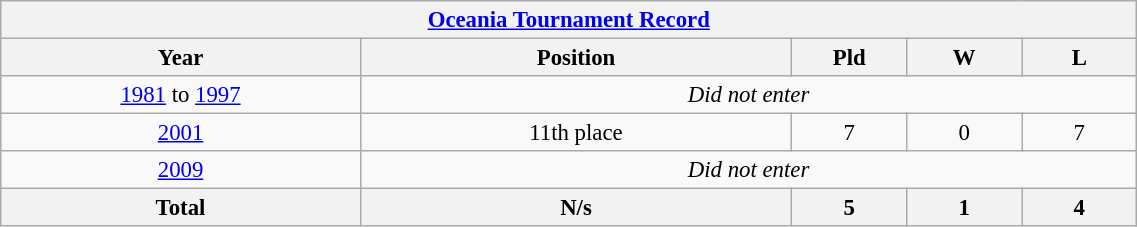<table class="wikitable collapsible autocollapse" style="text-align: center; font-size:95%;" width=60%>
<tr>
<th colspan=9><a href='#'>Oceania Tournament Record</a></th>
</tr>
<tr>
<th width=25%>Year</th>
<th width=30%>Position</th>
<th width=8%>Pld</th>
<th width=8%>W</th>
<th width=8%>L</th>
</tr>
<tr>
<td><a href='#'>1981</a> to <a href='#'>1997</a></td>
<td colspan=4><em>Did not enter</em></td>
</tr>
<tr>
<td> <a href='#'>2001</a></td>
<td>11th place</td>
<td>7</td>
<td>0</td>
<td>7</td>
</tr>
<tr>
<td> <a href='#'>2009</a></td>
<td colspan=4><em>Did not enter</em></td>
</tr>
<tr>
<th><strong>Total</strong></th>
<th>N/s</th>
<th>5</th>
<th>1</th>
<th>4</th>
</tr>
</table>
